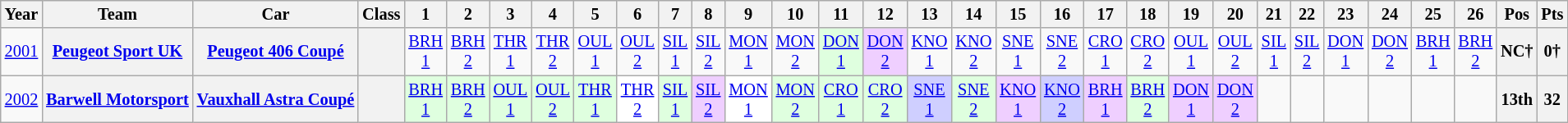<table class="wikitable" style="text-align:center; font-size:85%">
<tr>
<th>Year</th>
<th>Team</th>
<th>Car</th>
<th>Class</th>
<th>1</th>
<th>2</th>
<th>3</th>
<th>4</th>
<th>5</th>
<th>6</th>
<th>7</th>
<th>8</th>
<th>9</th>
<th>10</th>
<th>11</th>
<th>12</th>
<th>13</th>
<th>14</th>
<th>15</th>
<th>16</th>
<th>17</th>
<th>18</th>
<th>19</th>
<th>20</th>
<th>21</th>
<th>22</th>
<th>23</th>
<th>24</th>
<th>25</th>
<th>26</th>
<th>Pos</th>
<th>Pts</th>
</tr>
<tr>
<td><a href='#'>2001</a></td>
<th nowrap><a href='#'>Peugeot Sport UK</a></th>
<th nowrap><a href='#'>Peugeot 406 Coupé</a></th>
<th><span></span></th>
<td><a href='#'>BRH<br>1</a></td>
<td><a href='#'>BRH<br>2</a></td>
<td><a href='#'>THR<br>1</a></td>
<td><a href='#'>THR<br>2</a></td>
<td><a href='#'>OUL<br>1</a></td>
<td><a href='#'>OUL<br>2</a></td>
<td><a href='#'>SIL<br>1</a></td>
<td><a href='#'>SIL<br>2</a></td>
<td><a href='#'>MON<br>1</a></td>
<td><a href='#'>MON<br>2</a></td>
<td style="background:#DFFFDF;"><a href='#'>DON<br>1</a><br></td>
<td style="background:#EFCFFF;"><a href='#'>DON<br>2</a><br></td>
<td><a href='#'>KNO<br>1</a></td>
<td><a href='#'>KNO<br>2</a></td>
<td><a href='#'>SNE<br>1</a></td>
<td><a href='#'>SNE<br>2</a></td>
<td><a href='#'>CRO<br>1</a></td>
<td><a href='#'>CRO<br>2</a></td>
<td><a href='#'>OUL<br>1</a></td>
<td><a href='#'>OUL<br>2</a></td>
<td><a href='#'>SIL<br>1</a></td>
<td><a href='#'>SIL<br>2</a></td>
<td><a href='#'>DON<br>1</a></td>
<td><a href='#'>DON<br>2</a></td>
<td><a href='#'>BRH<br>1</a></td>
<td><a href='#'>BRH<br>2</a></td>
<th>NC†</th>
<th>0†</th>
</tr>
<tr>
<td><a href='#'>2002</a></td>
<th nowrap><a href='#'>Barwell Motorsport</a></th>
<th nowrap><a href='#'>Vauxhall Astra Coupé</a></th>
<th><span></span></th>
<td style="background:#DFFFDF;"><a href='#'>BRH<br>1</a><br></td>
<td style="background:#DFFFDF;"><a href='#'>BRH<br>2</a><br></td>
<td style="background:#DFFFDF;"><a href='#'>OUL<br>1</a><br></td>
<td style="background:#DFFFDF;"><a href='#'>OUL<br>2</a><br></td>
<td style="background:#DFFFDF;"><a href='#'>THR<br>1</a><br></td>
<td style="background:#FFFFFF;"><a href='#'>THR<br>2</a><br></td>
<td style="background:#DFFFDF;"><a href='#'>SIL<br>1</a><br></td>
<td style="background:#EFCFFF;"><a href='#'>SIL<br>2</a><br></td>
<td style="background:#FFFFFF;"><a href='#'>MON<br>1</a><br></td>
<td style="background:#DFFFDF;"><a href='#'>MON<br>2</a><br></td>
<td style="background:#DFFFDF;"><a href='#'>CRO<br>1</a><br></td>
<td style="background:#DFFFDF;"><a href='#'>CRO<br>2</a><br></td>
<td style="background:#CFCFFF;"><a href='#'>SNE<br>1</a><br></td>
<td style="background:#DFFFDF;"><a href='#'>SNE<br>2</a><br></td>
<td style="background:#EFCFFF;"><a href='#'>KNO<br>1</a><br></td>
<td style="background:#CFCFFF;"><a href='#'>KNO<br>2</a><br></td>
<td style="background:#EFCFFF;"><a href='#'>BRH<br>1</a><br></td>
<td style="background:#DFFFDF;"><a href='#'>BRH<br>2</a><br></td>
<td style="background:#EFCFFF;"><a href='#'>DON<br>1</a><br></td>
<td style="background:#EFCFFF;"><a href='#'>DON<br>2</a><br></td>
<td></td>
<td></td>
<td></td>
<td></td>
<td></td>
<td></td>
<th>13th</th>
<th>32</th>
</tr>
</table>
